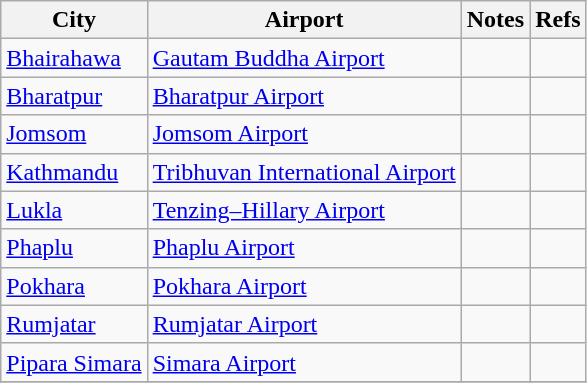<table class="wikitable sortable">
<tr>
<th>City</th>
<th>Airport</th>
<th>Notes</th>
<th class="unsortable">Refs</th>
</tr>
<tr>
<td><a href='#'>Bhairahawa</a></td>
<td><a href='#'>Gautam Buddha Airport</a></td>
<td></td>
<td></td>
</tr>
<tr>
<td><a href='#'>Bharatpur</a></td>
<td><a href='#'>Bharatpur Airport</a></td>
<td></td>
<td></td>
</tr>
<tr>
<td><a href='#'>Jomsom</a></td>
<td><a href='#'>Jomsom Airport</a></td>
<td></td>
<td></td>
</tr>
<tr>
<td><a href='#'>Kathmandu</a></td>
<td><a href='#'>Tribhuvan International Airport</a></td>
<td></td>
<td></td>
</tr>
<tr>
<td><a href='#'>Lukla</a></td>
<td><a href='#'>Tenzing–Hillary Airport</a></td>
<td></td>
<td></td>
</tr>
<tr>
<td><a href='#'>Phaplu</a></td>
<td><a href='#'>Phaplu Airport</a></td>
<td></td>
<td></td>
</tr>
<tr>
<td><a href='#'>Pokhara</a></td>
<td><a href='#'>Pokhara Airport</a></td>
<td></td>
<td></td>
</tr>
<tr>
<td><a href='#'>Rumjatar</a></td>
<td><a href='#'>Rumjatar Airport</a></td>
<td></td>
<td></td>
</tr>
<tr>
<td><a href='#'>Pipara Simara</a></td>
<td><a href='#'>Simara Airport</a></td>
<td></td>
<td></td>
</tr>
<tr>
</tr>
</table>
